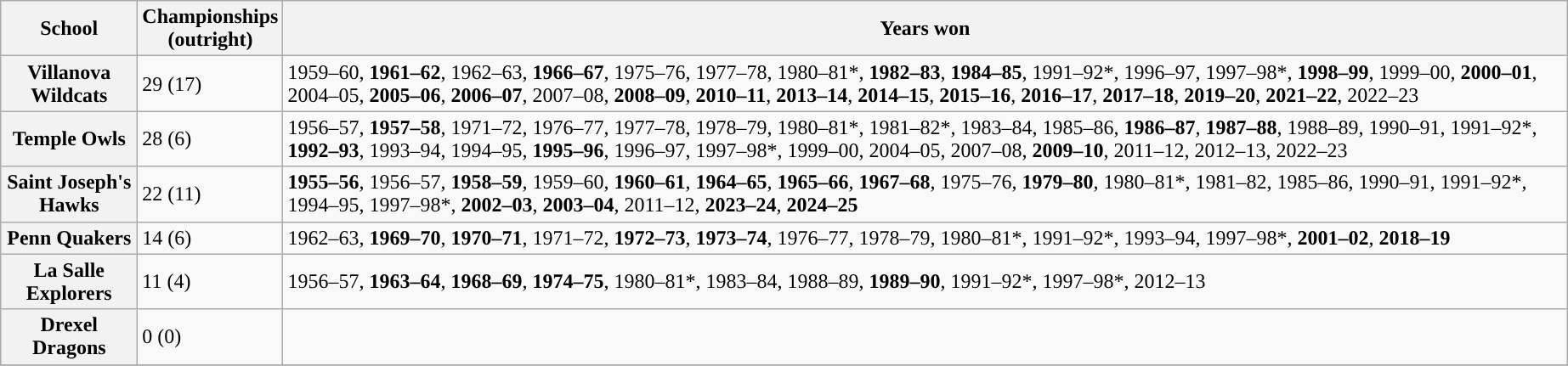<table class="wikitable unsortable" style="text-align: left">
<tr>
<th width="100" class="unsortable">School</th>
<th width="100" class="unsortable">Championships (outright)</th>
<th width="1000" class="unsortable">Years won</th>
</tr>
<tr>
<th>Villanova Wildcats</th>
<td>29 (17)</td>
<td>1959–60, <strong>1961–62</strong>, 1962–63, <strong>1966–67</strong>, 1975–76, 1977–78, 1980–81*, <strong>1982–83</strong>, <strong>1984–85</strong>, 1991–92*, 1996–97, 1997–98*, <strong>1998–99</strong>, 1999–00, <strong>2000–01</strong>, 2004–05, <strong>2005–06</strong>, <strong>2006–07</strong>, 2007–08, <strong>2008–09</strong>, <strong>2010–11</strong>, <strong>2013–14</strong>, <strong>2014–15</strong>, <strong>2015–16</strong>, <strong>2016–17</strong>, <strong>2017–18</strong>, <strong>2019–20</strong>, <strong>2021–22</strong>, 2022–23</td>
</tr>
<tr>
<th>Temple Owls</th>
<td>28 (6)</td>
<td>1956–57, <strong>1957–58</strong>, 1971–72, 1976–77, 1977–78, 1978–79, 1980–81*, 1981–82*, 1983–84, 1985–86, <strong>1986–87</strong>, <strong>1987–88</strong>, 1988–89, 1990–91, 1991–92*, <strong>1992–93</strong>, 1993–94, 1994–95, <strong>1995–96</strong>, 1996–97, 1997–98*, 1999–00, 2004–05, 2007–08, <strong>2009–10</strong>, 2011–12, 2012–13, 2022–23</td>
</tr>
<tr>
<th>Saint Joseph's Hawks</th>
<td>22 (11)</td>
<td><strong>1955–56</strong>, 1956–57, <strong>1958–59</strong>, 1959–60, <strong>1960–61</strong>, <strong>1964–65</strong>, <strong>1965–66</strong>, <strong>1967–68</strong>, 1975–76, <strong>1979–80</strong>, 1980–81*, 1981–82, 1985–86, 1990–91, 1991–92*, 1994–95, 1997–98*, <strong>2002–03</strong>, <strong>2003–04</strong>, 2011–12, <strong>2023–24</strong>, <strong>2024–25</strong></td>
</tr>
<tr>
<th>Penn Quakers</th>
<td>14 (6)</td>
<td>1962–63, <strong>1969–70</strong>, <strong>1970–71</strong>, 1971–72, <strong>1972–73</strong>, <strong>1973–74</strong>, 1976–77, 1978–79, 1980–81*, 1991–92*, 1993–94, 1997–98*, <strong>2001–02</strong>, <strong>2018–19</strong></td>
</tr>
<tr>
<th>La Salle Explorers</th>
<td>11 (4)</td>
<td>1956–57, <strong>1963–64</strong>, <strong>1968–69</strong>, <strong>1974–75</strong>, 1980–81*, 1983–84, 1988–89, <strong>1989–90</strong>, 1991–92*, 1997–98*, 2012–13</td>
</tr>
<tr>
<th>Drexel Dragons</th>
<td>0 (0)</td>
<td></td>
</tr>
<tr>
</tr>
</table>
